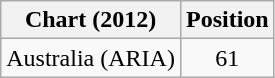<table class="wikitable">
<tr>
<th>Chart (2012)</th>
<th>Position</th>
</tr>
<tr>
<td>Australia (ARIA)</td>
<td align="center">61</td>
</tr>
</table>
